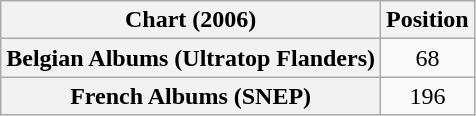<table class="wikitable sortable plainrowheaders" style="text-align:center">
<tr>
<th scope="col">Chart (2006)</th>
<th scope="col">Position</th>
</tr>
<tr>
<th scope="row">Belgian Albums (Ultratop Flanders)</th>
<td>68</td>
</tr>
<tr>
<th scope="row">French Albums (SNEP)</th>
<td>196</td>
</tr>
</table>
